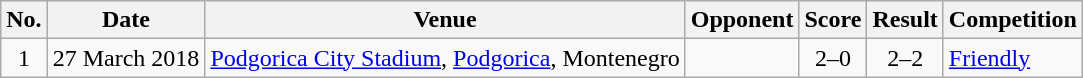<table class="wikitable sortable">
<tr>
<th scope="col">No.</th>
<th scope="col">Date</th>
<th scope="col">Venue</th>
<th scope="col">Opponent</th>
<th scope="col">Score</th>
<th scope="col">Result</th>
<th scope="col">Competition</th>
</tr>
<tr>
<td align="center">1</td>
<td>27 March 2018</td>
<td><a href='#'>Podgorica City Stadium</a>, <a href='#'>Podgorica</a>, Montenegro</td>
<td></td>
<td align="center">2–0</td>
<td align="center">2–2</td>
<td><a href='#'>Friendly</a></td>
</tr>
</table>
